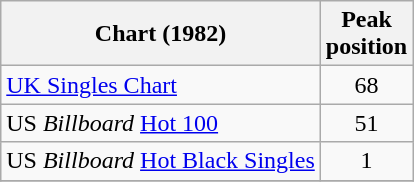<table class="wikitable sortable">
<tr>
<th>Chart (1982)</th>
<th>Peak<br>position</th>
</tr>
<tr>
<td><a href='#'>UK Singles Chart</a></td>
<td align="center">68</td>
</tr>
<tr>
<td>US <em>Billboard</em> <a href='#'>Hot 100</a></td>
<td align="center">51</td>
</tr>
<tr>
<td>US <em>Billboard</em> <a href='#'>Hot Black Singles</a></td>
<td align="center">1</td>
</tr>
<tr>
</tr>
</table>
